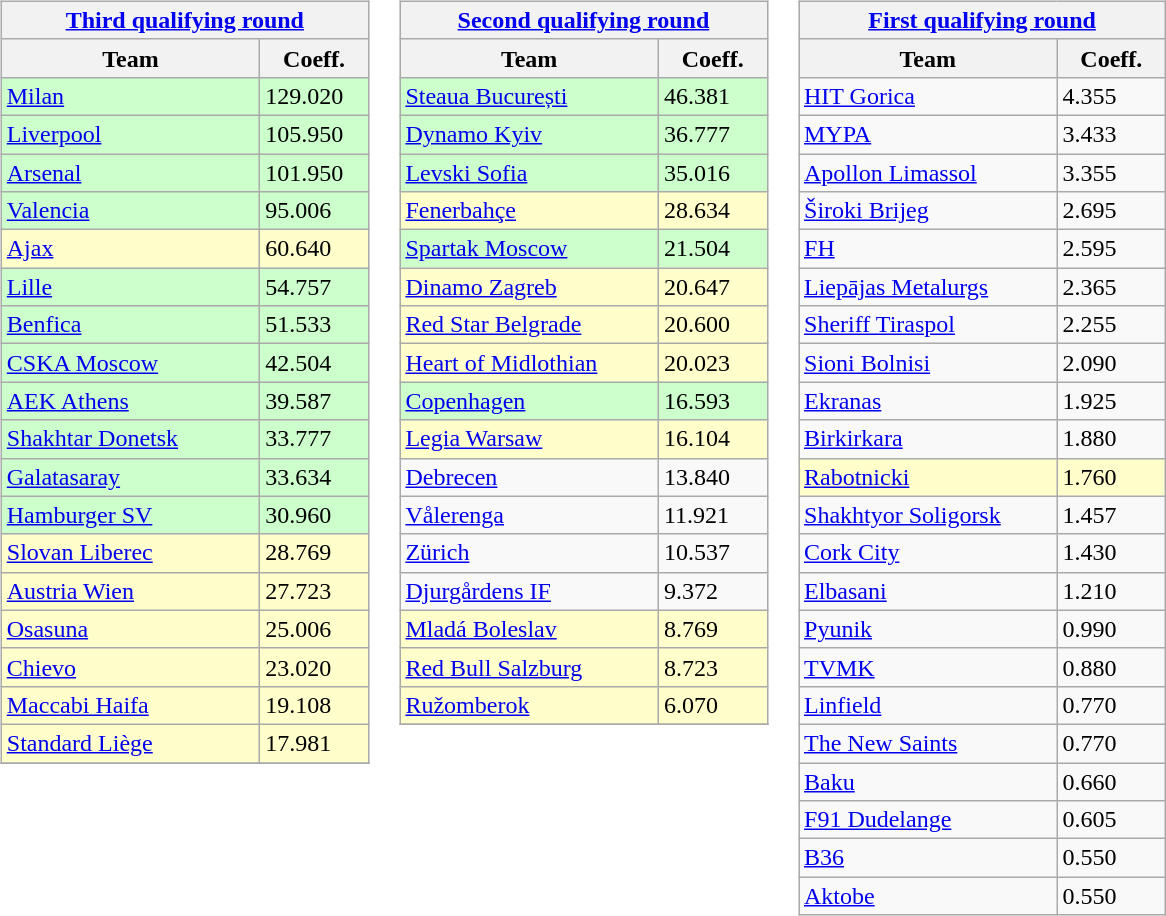<table>
<tr valign=top>
<td><br><table class="wikitable">
<tr>
<th colspan=2><a href='#'>Third qualifying round</a></th>
</tr>
<tr>
<th width=165>Team</th>
<th width=65>Coeff.</th>
</tr>
<tr bgcolor=#ccffcc>
<td> <a href='#'>Milan</a></td>
<td>129.020</td>
</tr>
<tr bgcolor=#ccffcc>
<td> <a href='#'>Liverpool</a></td>
<td>105.950</td>
</tr>
<tr bgcolor=#ccffcc>
<td> <a href='#'>Arsenal</a></td>
<td>101.950</td>
</tr>
<tr bgcolor=#ccffcc>
<td> <a href='#'>Valencia</a></td>
<td>95.006</td>
</tr>
<tr bgcolor=#ffffcc>
<td> <a href='#'>Ajax</a></td>
<td>60.640</td>
</tr>
<tr bgcolor=#ccffcc>
<td> <a href='#'>Lille</a></td>
<td>54.757</td>
</tr>
<tr bgcolor=#ccffcc>
<td> <a href='#'>Benfica</a></td>
<td>51.533</td>
</tr>
<tr bgcolor=#ccffcc>
<td> <a href='#'>CSKA Moscow</a></td>
<td>42.504</td>
</tr>
<tr bgcolor=#ccffcc>
<td> <a href='#'>AEK Athens</a></td>
<td>39.587</td>
</tr>
<tr bgcolor=#ccffcc>
<td> <a href='#'>Shakhtar Donetsk</a></td>
<td>33.777</td>
</tr>
<tr bgcolor=#ccffcc>
<td> <a href='#'>Galatasaray</a></td>
<td>33.634</td>
</tr>
<tr bgcolor=#ccffcc>
<td> <a href='#'>Hamburger SV</a></td>
<td>30.960</td>
</tr>
<tr bgcolor=#ffffcc>
<td> <a href='#'>Slovan Liberec</a></td>
<td>28.769</td>
</tr>
<tr bgcolor=#ffffcc>
<td> <a href='#'>Austria Wien</a></td>
<td>27.723</td>
</tr>
<tr bgcolor=#ffffcc>
<td> <a href='#'>Osasuna</a></td>
<td>25.006</td>
</tr>
<tr bgcolor=#ffffcc>
<td> <a href='#'>Chievo</a></td>
<td>23.020</td>
</tr>
<tr bgcolor=#ffffcc>
<td> <a href='#'>Maccabi Haifa</a></td>
<td>19.108</td>
</tr>
<tr bgcolor=#ffffcc>
<td> <a href='#'>Standard Liège</a></td>
<td>17.981</td>
</tr>
<tr>
</tr>
</table>
</td>
<td><br><table class="wikitable">
<tr>
<th colspan=2><a href='#'>Second qualifying round</a></th>
</tr>
<tr>
<th width=165>Team</th>
<th width=65>Coeff.</th>
</tr>
<tr bgcolor=#ccffcc>
<td> <a href='#'>Steaua București</a></td>
<td>46.381</td>
</tr>
<tr bgcolor=#ccffcc>
<td> <a href='#'>Dynamo Kyiv</a></td>
<td>36.777</td>
</tr>
<tr bgcolor=#ccffcc>
<td> <a href='#'>Levski Sofia</a></td>
<td>35.016</td>
</tr>
<tr bgcolor=#ffffcc>
<td> <a href='#'>Fenerbahçe</a></td>
<td>28.634</td>
</tr>
<tr bgcolor=#ccffcc>
<td> <a href='#'>Spartak Moscow</a></td>
<td>21.504</td>
</tr>
<tr bgcolor=#ffffcc>
<td> <a href='#'>Dinamo Zagreb</a></td>
<td>20.647</td>
</tr>
<tr bgcolor=#ffffcc>
<td> <a href='#'>Red Star Belgrade</a></td>
<td>20.600</td>
</tr>
<tr bgcolor=#ffffcc>
<td> <a href='#'>Heart of Midlothian</a></td>
<td>20.023</td>
</tr>
<tr bgcolor=#ccffcc>
<td> <a href='#'>Copenhagen</a></td>
<td>16.593</td>
</tr>
<tr bgcolor=#ffffcc>
<td> <a href='#'>Legia Warsaw</a></td>
<td>16.104</td>
</tr>
<tr>
<td> <a href='#'>Debrecen</a></td>
<td>13.840</td>
</tr>
<tr>
<td> <a href='#'>Vålerenga</a></td>
<td>11.921</td>
</tr>
<tr>
<td> <a href='#'>Zürich</a></td>
<td>10.537</td>
</tr>
<tr>
<td> <a href='#'>Djurgårdens IF</a></td>
<td>9.372</td>
</tr>
<tr bgcolor=#ffffcc>
<td> <a href='#'>Mladá Boleslav</a></td>
<td>8.769</td>
</tr>
<tr bgcolor=#ffffcc>
<td> <a href='#'>Red Bull Salzburg</a></td>
<td>8.723</td>
</tr>
<tr bgcolor=#ffffcc>
<td> <a href='#'>Ružomberok</a></td>
<td>6.070</td>
</tr>
<tr>
</tr>
</table>
</td>
<td><br><table class="wikitable">
<tr>
<th colspan=2><a href='#'>First qualifying round</a></th>
</tr>
<tr>
<th width=165>Team</th>
<th width=65>Coeff.</th>
</tr>
<tr>
<td> <a href='#'>HIT Gorica</a></td>
<td>4.355</td>
</tr>
<tr>
<td> <a href='#'>MYPA</a></td>
<td>3.433</td>
</tr>
<tr>
<td> <a href='#'>Apollon Limassol</a></td>
<td>3.355</td>
</tr>
<tr>
<td> <a href='#'>Široki Brijeg</a></td>
<td>2.695</td>
</tr>
<tr>
<td> <a href='#'>FH</a></td>
<td>2.595</td>
</tr>
<tr>
<td> <a href='#'>Liepājas Metalurgs</a></td>
<td>2.365</td>
</tr>
<tr>
<td> <a href='#'>Sheriff Tiraspol</a></td>
<td>2.255</td>
</tr>
<tr>
<td> <a href='#'>Sioni Bolnisi</a></td>
<td>2.090</td>
</tr>
<tr>
<td> <a href='#'>Ekranas</a></td>
<td>1.925</td>
</tr>
<tr>
<td> <a href='#'>Birkirkara</a></td>
<td>1.880</td>
</tr>
<tr bgcolor=#ffffcc>
<td> <a href='#'>Rabotnicki</a></td>
<td>1.760</td>
</tr>
<tr>
<td> <a href='#'>Shakhtyor Soligorsk</a></td>
<td>1.457</td>
</tr>
<tr>
<td> <a href='#'>Cork City</a></td>
<td>1.430</td>
</tr>
<tr>
<td> <a href='#'>Elbasani</a></td>
<td>1.210</td>
</tr>
<tr>
<td> <a href='#'>Pyunik</a></td>
<td>0.990</td>
</tr>
<tr>
<td> <a href='#'>TVMK</a></td>
<td>0.880</td>
</tr>
<tr>
<td> <a href='#'>Linfield</a></td>
<td>0.770</td>
</tr>
<tr>
<td> <a href='#'>The New Saints</a></td>
<td>0.770</td>
</tr>
<tr>
<td> <a href='#'>Baku</a></td>
<td>0.660</td>
</tr>
<tr>
<td> <a href='#'>F91 Dudelange</a></td>
<td>0.605</td>
</tr>
<tr>
<td> <a href='#'>B36</a></td>
<td>0.550</td>
</tr>
<tr>
<td> <a href='#'>Aktobe</a></td>
<td>0.550</td>
</tr>
</table>
</td>
</tr>
</table>
